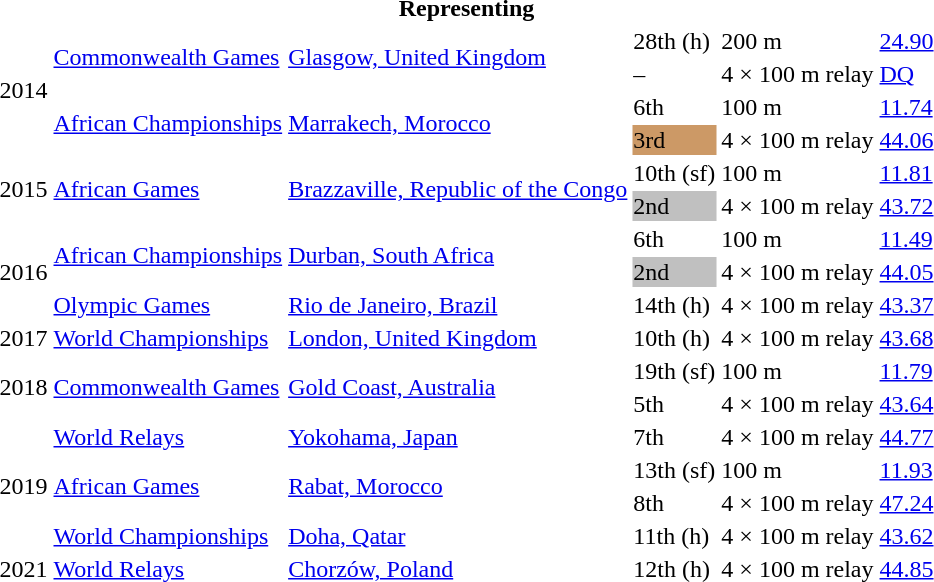<table>
<tr>
<th colspan="6">Representing </th>
</tr>
<tr>
<td rowspan=4>2014</td>
<td rowspan=2><a href='#'>Commonwealth Games</a></td>
<td rowspan=2><a href='#'>Glasgow, United Kingdom</a></td>
<td>28th (h)</td>
<td>200 m</td>
<td><a href='#'>24.90</a></td>
</tr>
<tr>
<td>–</td>
<td>4 × 100 m relay</td>
<td><a href='#'>DQ</a></td>
</tr>
<tr>
<td rowspan=2><a href='#'>African Championships</a></td>
<td rowspan=2><a href='#'>Marrakech, Morocco</a></td>
<td>6th</td>
<td>100 m</td>
<td><a href='#'>11.74</a></td>
</tr>
<tr>
<td bgcolor=cc9966>3rd</td>
<td>4 × 100 m relay</td>
<td><a href='#'>44.06</a></td>
</tr>
<tr>
<td rowspan=2>2015</td>
<td rowspan=2><a href='#'>African Games</a></td>
<td rowspan=2><a href='#'>Brazzaville, Republic of the Congo</a></td>
<td>10th (sf)</td>
<td>100 m</td>
<td><a href='#'>11.81</a></td>
</tr>
<tr>
<td bgcolor=silver>2nd</td>
<td>4 × 100 m relay</td>
<td><a href='#'>43.72</a></td>
</tr>
<tr>
<td rowspan=3>2016</td>
<td rowspan=2><a href='#'>African Championships</a></td>
<td rowspan=2><a href='#'>Durban, South Africa</a></td>
<td>6th</td>
<td>100 m</td>
<td><a href='#'>11.49</a></td>
</tr>
<tr>
<td bgcolor=silver>2nd</td>
<td>4 × 100 m relay</td>
<td><a href='#'>44.05</a></td>
</tr>
<tr>
<td><a href='#'>Olympic Games</a></td>
<td><a href='#'>Rio de Janeiro, Brazil</a></td>
<td>14th (h)</td>
<td>4 × 100 m relay</td>
<td><a href='#'>43.37</a></td>
</tr>
<tr>
<td>2017</td>
<td><a href='#'>World Championships</a></td>
<td><a href='#'>London, United Kingdom</a></td>
<td>10th (h)</td>
<td>4 × 100 m relay</td>
<td><a href='#'>43.68</a></td>
</tr>
<tr>
<td rowspan=2>2018</td>
<td rowspan=2><a href='#'>Commonwealth Games</a></td>
<td rowspan=2><a href='#'>Gold Coast, Australia</a></td>
<td>19th (sf)</td>
<td>100 m</td>
<td><a href='#'>11.79</a></td>
</tr>
<tr>
<td>5th</td>
<td>4 × 100 m relay</td>
<td><a href='#'>43.64</a></td>
</tr>
<tr>
<td rowspan=4>2019</td>
<td><a href='#'>World Relays</a></td>
<td><a href='#'>Yokohama, Japan</a></td>
<td>7th</td>
<td>4 × 100 m relay</td>
<td><a href='#'>44.77</a></td>
</tr>
<tr>
<td rowspan=2><a href='#'>African Games</a></td>
<td rowspan=2><a href='#'>Rabat, Morocco</a></td>
<td>13th (sf)</td>
<td>100 m</td>
<td><a href='#'>11.93</a></td>
</tr>
<tr>
<td>8th</td>
<td>4 × 100 m relay</td>
<td><a href='#'>47.24</a></td>
</tr>
<tr>
<td><a href='#'>World Championships</a></td>
<td><a href='#'>Doha, Qatar</a></td>
<td>11th (h)</td>
<td>4 × 100 m relay</td>
<td><a href='#'>43.62</a></td>
</tr>
<tr>
<td>2021</td>
<td><a href='#'>World Relays</a></td>
<td><a href='#'>Chorzów, Poland</a></td>
<td>12th (h)</td>
<td>4 × 100 m relay</td>
<td><a href='#'>44.85</a></td>
</tr>
</table>
